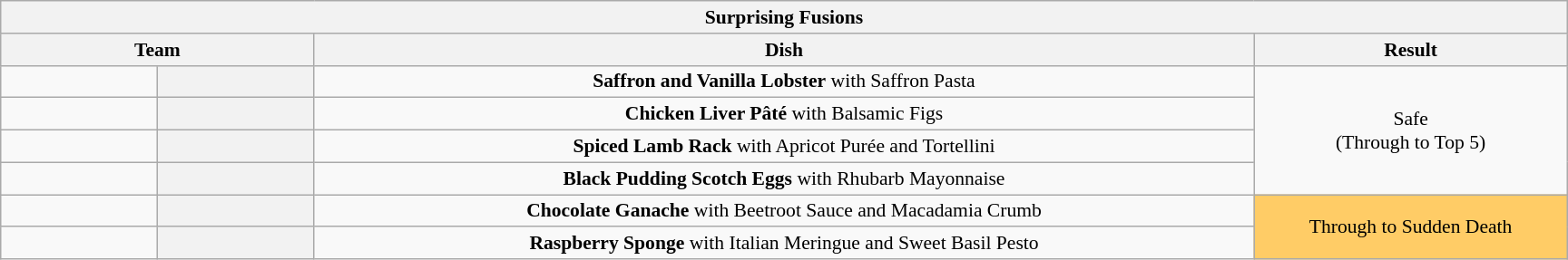<table class="wikitable plainrowheaders" style="margin: 1em auto; text-align:center; font-size:90%; width:80em;">
<tr>
<th colspan="4" >Surprising Fusions</th>
</tr>
<tr>
<th style="width:20%;" colspan="2">Team</th>
<th style="width:60%;">Dish</th>
<th style="width:20%;">Result</th>
</tr>
<tr>
<td></td>
<th style="text-align:centre"></th>
<td><strong>Saffron and Vanilla Lobster</strong> with Saffron Pasta</td>
<td rowspan="4">Safe<br>(Through to Top 5)</td>
</tr>
<tr>
<td></td>
<th style="text-align:centre"></th>
<td><strong>Chicken Liver Pâté</strong> with Balsamic Figs</td>
</tr>
<tr>
<td></td>
<th style="text-align:centre"></th>
<td><strong>Spiced Lamb Rack</strong> with Apricot Purée and Tortellini</td>
</tr>
<tr>
<td></td>
<th style="text-align:centre"></th>
<td><strong>Black Pudding Scotch Eggs</strong> with Rhubarb Mayonnaise</td>
</tr>
<tr>
<td></td>
<th style="text-align:centre"></th>
<td><strong>Chocolate Ganache</strong> with Beetroot Sauce and Macadamia Crumb</td>
<td rowspan="2" bgcolor="FFCC66">Through to Sudden Death</td>
</tr>
<tr>
<td></td>
<th style="text-align:centre"></th>
<td><strong>Raspberry Sponge</strong> with Italian Meringue and Sweet Basil Pesto</td>
</tr>
</table>
